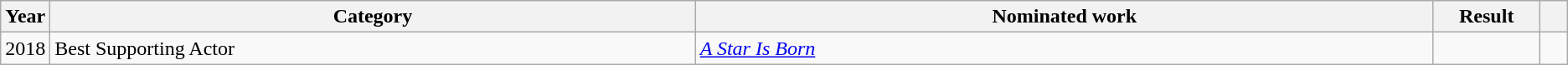<table class=wikitable>
<tr>
<th scope="col" style="width:1em;">Year</th>
<th scope="col" style="width:34em;">Category</th>
<th scope="col" style="width:39em;">Nominated work</th>
<th scope="col" style="width:5em;">Result</th>
<th scope="col" style="width:1em;"></th>
</tr>
<tr>
<td>2018</td>
<td>Best Supporting Actor</td>
<td><em><a href='#'>A Star Is Born</a></em></td>
<td></td>
<td align=center></td>
</tr>
</table>
